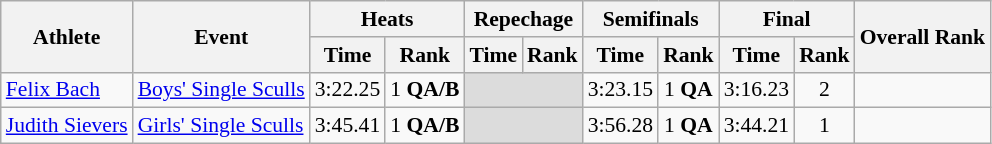<table class="wikitable" style="font-size:90%">
<tr>
<th rowspan="2">Athlete</th>
<th rowspan="2">Event</th>
<th colspan="2">Heats</th>
<th colspan="2">Repechage</th>
<th colspan="2">Semifinals</th>
<th colspan="2">Final</th>
<th rowspan="2">Overall Rank</th>
</tr>
<tr>
<th>Time</th>
<th>Rank</th>
<th>Time</th>
<th>Rank</th>
<th>Time</th>
<th>Rank</th>
<th>Time</th>
<th>Rank</th>
</tr>
<tr>
<td><a href='#'>Felix Bach</a></td>
<td><a href='#'>Boys' Single Sculls</a></td>
<td align=center>3:22.25</td>
<td align=center>1 <strong>QA/B</strong></td>
<td colspan=2 bgcolor=#DCDCDC></td>
<td align=center>3:23.15</td>
<td align=center>1 <strong>QA</strong></td>
<td align=center>3:16.23</td>
<td align=center>2</td>
<td align=center></td>
</tr>
<tr>
<td><a href='#'>Judith Sievers</a></td>
<td><a href='#'>Girls' Single Sculls</a></td>
<td align=center>3:45.41</td>
<td align=center>1 <strong>QA/B</strong></td>
<td colspan=2 bgcolor=#DCDCDC></td>
<td align=center>3:56.28</td>
<td align=center>1 <strong>QA</strong></td>
<td align=center>3:44.21</td>
<td align=center>1</td>
<td align=center></td>
</tr>
</table>
